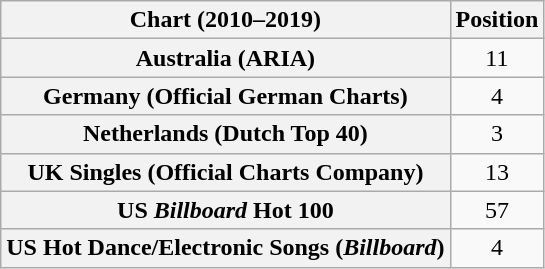<table class="wikitable sortable plainrowheaders" style="text-align:center">
<tr>
<th scope="col">Chart (2010–2019)</th>
<th scope="col">Position</th>
</tr>
<tr>
<th scope="row">Australia (ARIA)</th>
<td>11</td>
</tr>
<tr>
<th scope="row">Germany (Official German Charts)</th>
<td>4</td>
</tr>
<tr>
<th scope="row">Netherlands (Dutch Top 40)</th>
<td>3</td>
</tr>
<tr>
<th scope="row">UK Singles (Official Charts Company)</th>
<td>13</td>
</tr>
<tr>
<th scope="row">US <em>Billboard</em> Hot 100</th>
<td>57</td>
</tr>
<tr>
<th scope="row">US Hot Dance/Electronic Songs (<em>Billboard</em>)</th>
<td>4</td>
</tr>
</table>
